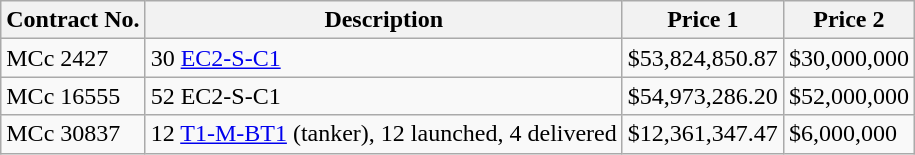<table class=wikitable>
<tr>
<th>Contract No.</th>
<th>Description</th>
<th>Price 1</th>
<th>Price 2</th>
</tr>
<tr>
<td>MCc 2427</td>
<td>30 <a href='#'>EC2-S-C1</a></td>
<td>$53,824,850.87</td>
<td>$30,000,000</td>
</tr>
<tr>
<td>MCc 16555</td>
<td>52 EC2-S-C1</td>
<td>$54,973,286.20</td>
<td>$52,000,000</td>
</tr>
<tr>
<td>MCc 30837</td>
<td>12 <a href='#'>T1-M-BT1</a> (tanker), 12 launched, 4 delivered</td>
<td>$12,361,347.47</td>
<td>$6,000,000</td>
</tr>
</table>
